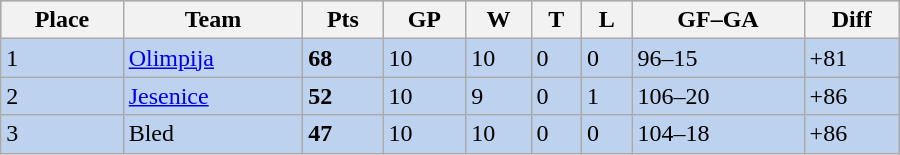<table class="wikitable" width="600px">
<tr style="background-color:#c0c0c0;">
<th>Place</th>
<th>Team</th>
<th>Pts</th>
<th>GP</th>
<th>W</th>
<th>T</th>
<th>L</th>
<th>GF–GA</th>
<th>Diff</th>
</tr>
<tr bgcolor="#BCD2EE">
<td>1</td>
<td><a href='#'>Olimpija</a></td>
<td><strong>68</strong></td>
<td>10</td>
<td>10</td>
<td>0</td>
<td>0</td>
<td>96–15</td>
<td>+81</td>
</tr>
<tr bgcolor="#BCD2EE">
<td>2</td>
<td><a href='#'>Jesenice</a></td>
<td><strong>52</strong></td>
<td>10</td>
<td>9</td>
<td>0</td>
<td>1</td>
<td>106–20</td>
<td>+86</td>
</tr>
<tr bgcolor="#BCD2EE">
<td>3</td>
<td>Bled</td>
<td><strong>47</strong></td>
<td>10</td>
<td>10</td>
<td>0</td>
<td>0</td>
<td>104–18</td>
<td>+86</td>
</tr>
</table>
